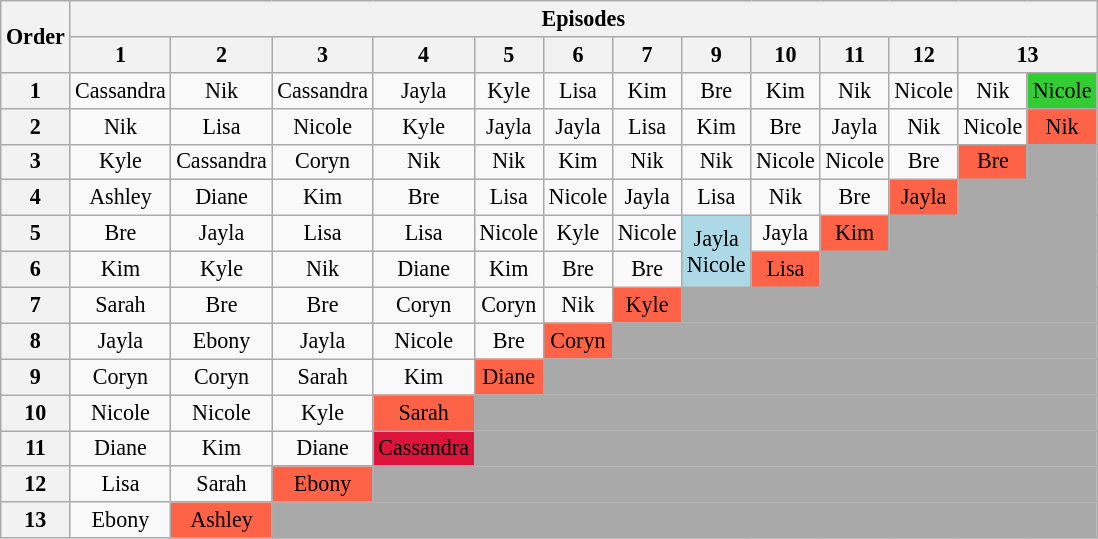<table class="wikitable" style="text-align:center; font-size:92%">
<tr>
<th rowspan=2>Order</th>
<th colspan=13>Episodes</th>
</tr>
<tr>
<th>1</th>
<th>2</th>
<th>3</th>
<th>4</th>
<th>5</th>
<th>6</th>
<th>7</th>
<th>9</th>
<th>10</th>
<th>11</th>
<th>12</th>
<th colspan=2>13</th>
</tr>
<tr>
<th>1</th>
<td>Cassandra</td>
<td>Nik</td>
<td>Cassandra</td>
<td>Jayla</td>
<td>Kyle</td>
<td>Lisa</td>
<td>Kim</td>
<td>Bre</td>
<td>Kim</td>
<td>Nik</td>
<td>Nicole</td>
<td>Nik</td>
<td style="background:limegreen;">Nicole</td>
</tr>
<tr>
<th>2</th>
<td>Nik</td>
<td>Lisa</td>
<td>Nicole</td>
<td>Kyle</td>
<td>Jayla</td>
<td>Jayla</td>
<td>Lisa</td>
<td>Kim</td>
<td>Bre</td>
<td>Jayla</td>
<td>Nik</td>
<td>Nicole</td>
<td style="background:tomato;">Nik</td>
</tr>
<tr>
<th>3</th>
<td>Kyle</td>
<td>Cassandra</td>
<td>Coryn</td>
<td>Nik</td>
<td>Nik</td>
<td>Kim</td>
<td>Nik</td>
<td>Nik</td>
<td>Nicole</td>
<td>Nicole</td>
<td>Bre</td>
<td style="background:tomato;">Bre</td>
<td style="background:darkgrey;"></td>
</tr>
<tr>
<th>4</th>
<td>Ashley</td>
<td>Diane</td>
<td>Kim</td>
<td>Bre</td>
<td>Lisa</td>
<td>Nicole</td>
<td>Jayla</td>
<td>Lisa</td>
<td>Nik</td>
<td>Bre</td>
<td style="background:tomato;">Jayla</td>
<td style="background:darkgrey;" colspan="2"></td>
</tr>
<tr>
<th>5</th>
<td>Bre</td>
<td>Jayla</td>
<td>Lisa</td>
<td>Lisa</td>
<td>Nicole</td>
<td>Kyle</td>
<td>Nicole</td>
<td style="background:lightblue;" rowspan="2">Jayla<br>Nicole</td>
<td>Jayla</td>
<td style="background:tomato;">Kim</td>
<td style="background:darkgrey;" colspan="3"></td>
</tr>
<tr>
<th>6</th>
<td>Kim</td>
<td>Kyle</td>
<td>Nik</td>
<td>Diane</td>
<td>Kim</td>
<td>Bre</td>
<td>Bre</td>
<td style="background:tomato;">Lisa</td>
<td style="background:darkgrey;" colspan="4"></td>
</tr>
<tr>
<th>7</th>
<td>Sarah</td>
<td>Bre</td>
<td>Bre</td>
<td>Coryn</td>
<td>Coryn</td>
<td>Nik</td>
<td style="background:tomato;">Kyle</td>
<td style="background:darkgrey;" colspan="6"></td>
</tr>
<tr>
<th>8</th>
<td>Jayla</td>
<td>Ebony</td>
<td>Jayla</td>
<td>Nicole</td>
<td>Bre</td>
<td style="background:tomato;">Coryn</td>
<td style="background:darkgrey;" colspan="7"></td>
</tr>
<tr>
<th>9</th>
<td>Coryn</td>
<td>Coryn</td>
<td>Sarah</td>
<td>Kim</td>
<td style="background:tomato;">Diane</td>
<td style="background:darkgrey;" colspan="8"></td>
</tr>
<tr>
<th>10</th>
<td>Nicole</td>
<td>Nicole</td>
<td>Kyle</td>
<td style="background:tomato;">Sarah</td>
<td style="background:darkgrey;" colspan="9"></td>
</tr>
<tr>
<th>11</th>
<td>Diane</td>
<td>Kim</td>
<td>Diane</td>
<td style="background:crimson;"><span>Cassandra</span></td>
<td colspan="9" style="background:darkgrey;"></td>
</tr>
<tr>
<th>12</th>
<td>Lisa</td>
<td>Sarah</td>
<td style="background:tomato;">Ebony</td>
<td colspan="10" style="background:darkgrey;"></td>
</tr>
<tr>
<th>13</th>
<td>Ebony</td>
<td style="background:tomato;">Ashley</td>
<td colspan="11" style="background:darkgrey;"></td>
</tr>
</table>
